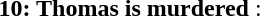<table>
<tr>
<td><strong>10: Thomas is murdered</strong> :<br></td>
<td></td>
<td></td>
</tr>
</table>
